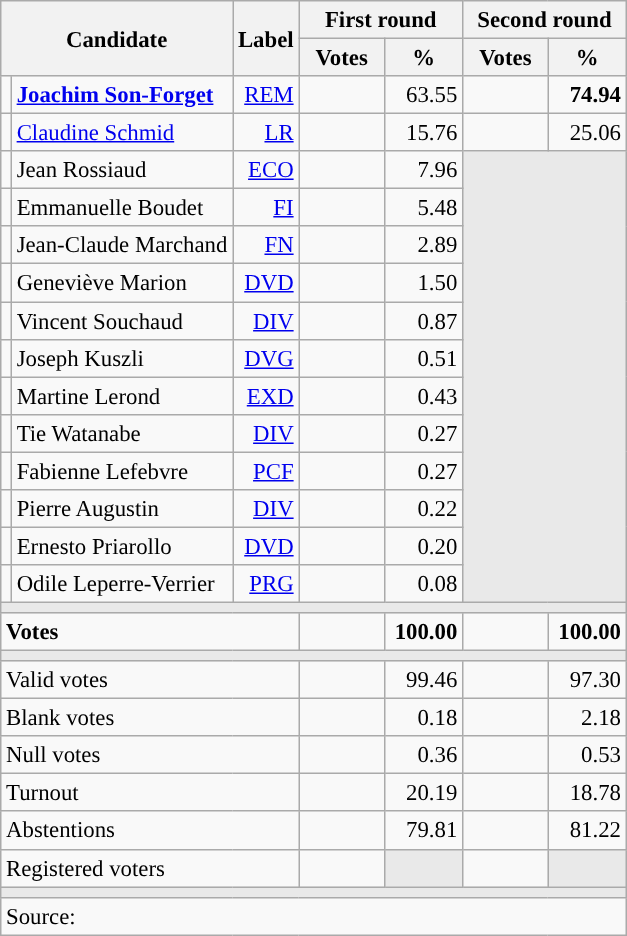<table class="wikitable" style="text-align:right;font-size:95%;">
<tr>
<th colspan="2" rowspan="2">Candidate</th>
<th rowspan="2">Label</th>
<th colspan="2">First round</th>
<th colspan="2">Second round</th>
</tr>
<tr>
<th style="width:50px;">Votes</th>
<th style="width:45px;">%</th>
<th style="width:50px;">Votes</th>
<th style="width:45px;">%</th>
</tr>
<tr>
<td style="color:inherit;background:"></td>
<td style="text-align:left;"><strong><a href='#'>Joachim Son-Forget</a></strong></td>
<td><a href='#'>REM</a></td>
<td></td>
<td>63.55</td>
<td><strong></strong></td>
<td><strong>74.94</strong></td>
</tr>
<tr>
<td style="color:inherit;background:"></td>
<td style="text-align:left;"><a href='#'>Claudine Schmid</a></td>
<td><a href='#'>LR</a></td>
<td></td>
<td>15.76</td>
<td></td>
<td>25.06</td>
</tr>
<tr>
<td style="color:inherit;background:"></td>
<td style="text-align:left;">Jean Rossiaud</td>
<td><a href='#'>ECO</a></td>
<td></td>
<td>7.96</td>
<td colspan="2" rowspan="12" style="background:#E9E9E9;"></td>
</tr>
<tr>
<td style="color:inherit;background:"></td>
<td style="text-align:left;">Emmanuelle Boudet</td>
<td><a href='#'>FI</a></td>
<td></td>
<td>5.48</td>
</tr>
<tr>
<td style="color:inherit;background:"></td>
<td style="text-align:left;">Jean-Claude Marchand</td>
<td><a href='#'>FN</a></td>
<td></td>
<td>2.89</td>
</tr>
<tr>
<td style="color:inherit;background:"></td>
<td style="text-align:left;">Geneviève Marion</td>
<td><a href='#'>DVD</a></td>
<td></td>
<td>1.50</td>
</tr>
<tr>
<td style="color:inherit;background:"></td>
<td style="text-align:left;">Vincent Souchaud</td>
<td><a href='#'>DIV</a></td>
<td></td>
<td>0.87</td>
</tr>
<tr>
<td style="color:inherit;background:"></td>
<td style="text-align:left;">Joseph Kuszli</td>
<td><a href='#'>DVG</a></td>
<td></td>
<td>0.51</td>
</tr>
<tr>
<td style="color:inherit;background:"></td>
<td style="text-align:left;">Martine Lerond</td>
<td><a href='#'>EXD</a></td>
<td></td>
<td>0.43</td>
</tr>
<tr>
<td style="color:inherit;background:"></td>
<td style="text-align:left;">Tie Watanabe</td>
<td><a href='#'>DIV</a></td>
<td></td>
<td>0.27</td>
</tr>
<tr>
<td style="color:inherit;background:"></td>
<td style="text-align:left;">Fabienne Lefebvre</td>
<td><a href='#'>PCF</a></td>
<td></td>
<td>0.27</td>
</tr>
<tr>
<td style="color:inherit;background:"></td>
<td style="text-align:left;">Pierre Augustin</td>
<td><a href='#'>DIV</a></td>
<td></td>
<td>0.22</td>
</tr>
<tr>
<td style="color:inherit;background:"></td>
<td style="text-align:left;">Ernesto Priarollo</td>
<td><a href='#'>DVD</a></td>
<td></td>
<td>0.20</td>
</tr>
<tr>
<td style="color:inherit;background:"></td>
<td style="text-align:left;">Odile Leperre-Verrier</td>
<td><a href='#'>PRG</a></td>
<td></td>
<td>0.08</td>
</tr>
<tr>
<td colspan="7" style="background:#E9E9E9;"></td>
</tr>
<tr style="font-weight:bold;">
<td colspan="3" style="text-align:left;">Votes</td>
<td></td>
<td>100.00</td>
<td></td>
<td>100.00</td>
</tr>
<tr>
<td colspan="7" style="background:#E9E9E9;"></td>
</tr>
<tr>
<td colspan="3" style="text-align:left;">Valid votes</td>
<td></td>
<td>99.46</td>
<td></td>
<td>97.30</td>
</tr>
<tr>
<td colspan="3" style="text-align:left;">Blank votes</td>
<td></td>
<td>0.18</td>
<td></td>
<td>2.18</td>
</tr>
<tr>
<td colspan="3" style="text-align:left;">Null votes</td>
<td></td>
<td>0.36</td>
<td></td>
<td>0.53</td>
</tr>
<tr>
<td colspan="3" style="text-align:left;">Turnout</td>
<td></td>
<td>20.19</td>
<td></td>
<td>18.78</td>
</tr>
<tr>
<td colspan="3" style="text-align:left;">Abstentions</td>
<td></td>
<td>79.81</td>
<td></td>
<td>81.22</td>
</tr>
<tr>
<td colspan="3" style="text-align:left;">Registered voters</td>
<td></td>
<td style="background:#E9E9E9;"></td>
<td></td>
<td style="background:#E9E9E9;"></td>
</tr>
<tr>
<td colspan="7" style="background:#E9E9E9;"></td>
</tr>
<tr>
<td colspan="7" style="text-align:left;">Source: </td>
</tr>
</table>
